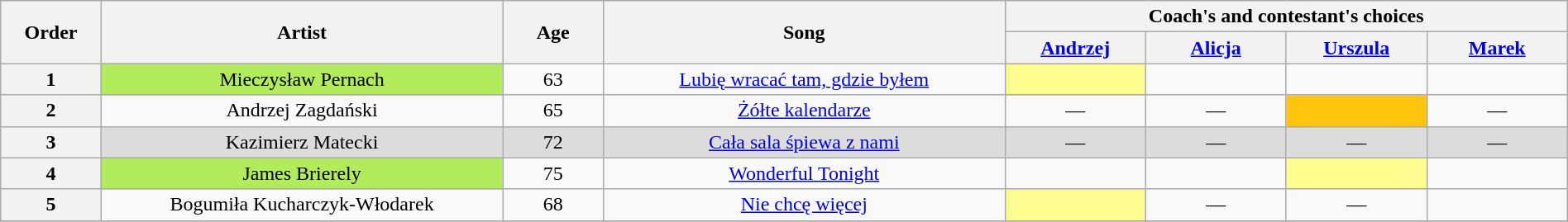<table class="wikitable" style="text-align:center; width:100%;">
<tr>
<th scope="col" rowspan="2" style="width:05%;">Order</th>
<th scope="col" rowspan="2" style="width:20%;">Artist</th>
<th scope="col" rowspan="2" style="width:05%;">Age</th>
<th scope="col" rowspan="2" style="width:20%;">Song</th>
<th scope="col" colspan="4" style="width:32%;">Coach's and contestant's choices</th>
</tr>
<tr>
<th style="width:07%;"><a href='#'>Andrzej</a></th>
<th style="width:07%;"><a href='#'>Alicja</a></th>
<th style="width:07%;"><a href='#'>Urszula</a></th>
<th style="width:07%;"><a href='#'>Marek</a></th>
</tr>
<tr>
<th>1</th>
<td style="background:#B2EC5D;">Mieczysław Pernach</td>
<td>63</td>
<td><a href='#'>Lubię wracać tam, gdzie byłem</a></td>
<td style="background:#fdfc8f;"><strong></strong></td>
<td><strong></strong></td>
<td><strong></strong></td>
<td><strong></strong></td>
</tr>
<tr>
<th>2</th>
<td>Andrzej Zagdański</td>
<td>65</td>
<td><a href='#'>Żółte kalendarze</a></td>
<td>—</td>
<td>—</td>
<td style="background:#ffc40c;"><strong></strong></td>
<td>—</td>
</tr>
<tr>
<th>3</th>
<td style="background:#DCDCDC;">Kazimierz Matecki</td>
<td style="background:#DCDCDC;">72</td>
<td style="background:#DCDCDC;"><a href='#'>Cała sala śpiewa z nami</a></td>
<td style="background:#DCDCDC;">—</td>
<td style="background:#DCDCDC;">—</td>
<td style="background:#DCDCDC;">—</td>
<td style="background:#DCDCDC;">—</td>
</tr>
<tr>
<th>4</th>
<td style="background:#B2EC5D;">James Brierely</td>
<td>75</td>
<td><a href='#'>Wonderful Tonight</a></td>
<td><strong></strong></td>
<td><strong></strong></td>
<td style="background:#fdfc8f;"><strong></strong></td>
<td><strong></strong></td>
</tr>
<tr>
<th>5</th>
<td>Bogumiła Kucharczyk-Włodarek</td>
<td>68</td>
<td><a href='#'>Nie chcę więcej</a></td>
<td style="background:#fdfc8f;"><strong></strong></td>
<td>—</td>
<td>—</td>
<td><strong></strong></td>
</tr>
<tr>
</tr>
</table>
